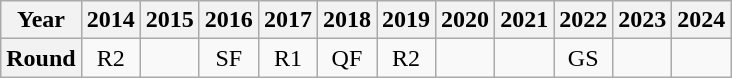<table class="wikitable" style="text-align:center">
<tr>
<th>Year</th>
<th>2014</th>
<th>2015</th>
<th>2016</th>
<th>2017</th>
<th>2018</th>
<th>2019</th>
<th>2020</th>
<th>2021</th>
<th>2022</th>
<th>2023</th>
<th>2024</th>
</tr>
<tr>
<th>Round</th>
<td>R2</td>
<td></td>
<td>SF</td>
<td>R1</td>
<td>QF</td>
<td>R2</td>
<td></td>
<td></td>
<td>GS</td>
<td></td>
<td></td>
</tr>
</table>
